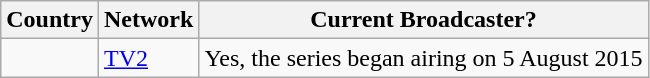<table class="wikitable">
<tr>
<th>Country</th>
<th>Network</th>
<th>Current Broadcaster?</th>
</tr>
<tr>
<td></td>
<td><a href='#'>TV2</a></td>
<td>Yes, the series began airing on 5 August 2015</td>
</tr>
</table>
